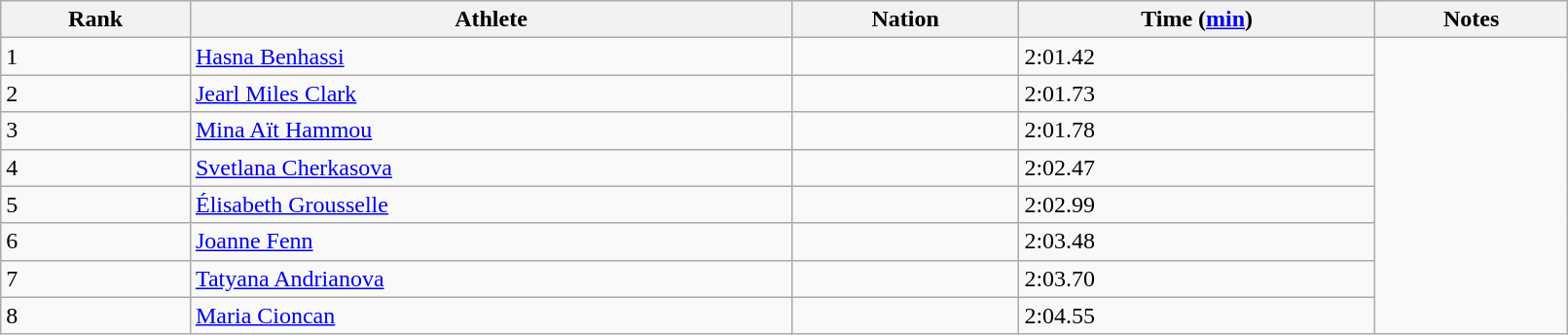<table class="wikitable" style="text=align:center;" width=85%>
<tr>
<th>Rank</th>
<th>Athlete</th>
<th>Nation</th>
<th>Time (<a href='#'>min</a>)</th>
<th>Notes</th>
</tr>
<tr>
<td>1</td>
<td><a href='#'>Hasna Benhassi</a></td>
<td></td>
<td>2:01.42</td>
</tr>
<tr>
<td>2</td>
<td><a href='#'>Jearl Miles Clark</a></td>
<td></td>
<td>2:01.73</td>
</tr>
<tr>
<td>3</td>
<td><a href='#'>Mina Aït Hammou</a></td>
<td></td>
<td>2:01.78</td>
</tr>
<tr>
<td>4</td>
<td><a href='#'>Svetlana Cherkasova</a></td>
<td></td>
<td>2:02.47</td>
</tr>
<tr>
<td>5</td>
<td><a href='#'>Élisabeth Grousselle</a></td>
<td></td>
<td>2:02.99</td>
</tr>
<tr>
<td>6</td>
<td><a href='#'>Joanne Fenn</a></td>
<td></td>
<td>2:03.48</td>
</tr>
<tr>
<td>7</td>
<td><a href='#'>Tatyana Andrianova</a></td>
<td></td>
<td>2:03.70</td>
</tr>
<tr>
<td>8</td>
<td><a href='#'>Maria Cioncan</a></td>
<td></td>
<td>2:04.55</td>
</tr>
</table>
